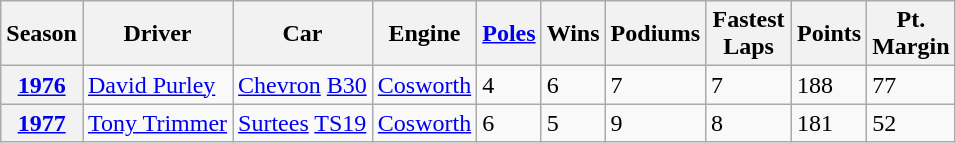<table class="wikitable sortable">
<tr>
<th scope=col>Season</th>
<th scope=col>Driver</th>
<th scope=col>Car</th>
<th scope=col>Engine</th>
<th scope=col><a href='#'>Poles</a></th>
<th scope=col>Wins</th>
<th scope=col>Podiums</th>
<th scope=col width="50">Fastest Laps</th>
<th scope=col>Points</th>
<th scope=col width="50">Pt. Margin</th>
</tr>
<tr>
<th><a href='#'>1976</a></th>
<td align="left"> <a href='#'>David Purley</a></td>
<td><a href='#'>Chevron</a> <a href='#'>B30</a></td>
<td><a href='#'>Cosworth</a></td>
<td>4</td>
<td>6</td>
<td>7</td>
<td>7</td>
<td>188</td>
<td>77</td>
</tr>
<tr>
<th><a href='#'>1977</a></th>
<td align="left"> <a href='#'>Tony Trimmer</a></td>
<td><a href='#'>Surtees</a> <a href='#'>TS19</a></td>
<td><a href='#'>Cosworth</a></td>
<td>6</td>
<td>5</td>
<td>9</td>
<td>8</td>
<td>181</td>
<td>52</td>
</tr>
</table>
